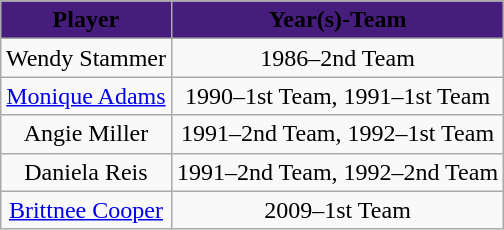<table class="wikitable sortable" style="margin: 1em auto 1em auto">
<tr>
<th style="background:#461d7c;"><span>Player</span></th>
<th style="background:#461d7c;"><span>Year(s)-Team</span></th>
</tr>
<tr style="text-align:center;">
<td>Wendy Stammer</td>
<td>1986–2nd Team</td>
</tr>
<tr style="text-align:center;">
<td><a href='#'>Monique Adams</a></td>
<td>1990–1st Team, 1991–1st Team</td>
</tr>
<tr style="text-align:center;">
<td>Angie Miller</td>
<td>1991–2nd Team, 1992–1st Team</td>
</tr>
<tr style="text-align:center;">
<td>Daniela Reis</td>
<td>1991–2nd Team, 1992–2nd Team</td>
</tr>
<tr style="text-align:center;">
<td><a href='#'>Brittnee Cooper</a></td>
<td>2009–1st Team</td>
</tr>
</table>
